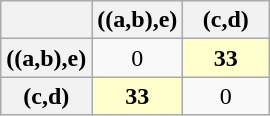<table class="wikitable" style="text-align: center">
<tr>
<th style="width: 50px;"></th>
<th style="width: 50px;">((a,b),e)</th>
<th style="width: 50px;">(c,d)</th>
</tr>
<tr>
<th>((a,b),e)</th>
<td>0</td>
<td style=background:#ffffcc;><strong>33</strong></td>
</tr>
<tr>
<th>(c,d)</th>
<td style=background:#ffffcc;><strong>33</strong></td>
<td>0</td>
</tr>
</table>
